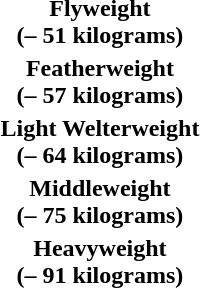<table>
<tr align="center">
<td><strong>Flyweight<br>(– 51 kilograms)</strong></td>
<td></td>
<td></td>
<td><br></td>
</tr>
<tr align="center">
<td><strong>Featherweight<br>(– 57 kilograms)</strong></td>
<td></td>
<td></td>
<td><br></td>
</tr>
<tr align="center">
<td><strong>Light Welterweight<br>(– 64 kilograms)</strong></td>
<td></td>
<td></td>
<td><br></td>
</tr>
<tr align="center">
<td><strong>Middleweight<br>(– 75 kilograms)</strong></td>
<td></td>
<td></td>
<td><br></td>
</tr>
<tr align="center">
<td><strong>Heavyweight<br>(– 91 kilograms)</strong></td>
<td></td>
<td></td>
<td><br></td>
</tr>
</table>
